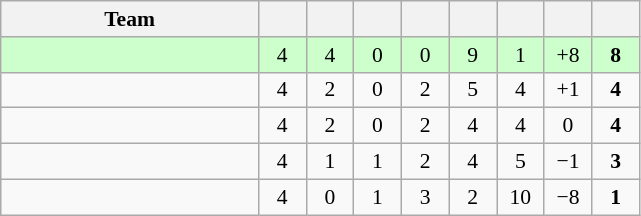<table class="wikitable" style="text-align: center; font-size: 90%;">
<tr>
<th width="165">Team</th>
<th width="25"></th>
<th width="25"></th>
<th width="25"></th>
<th width="25"></th>
<th width="25"></th>
<th width="25"></th>
<th width="25"></th>
<th width="25"></th>
</tr>
<tr bgcolor=#ccffcc>
<td align="left"></td>
<td>4</td>
<td>4</td>
<td>0</td>
<td>0</td>
<td>9</td>
<td>1</td>
<td>+8</td>
<td><strong>8</strong></td>
</tr>
<tr>
<td align="left"></td>
<td>4</td>
<td>2</td>
<td>0</td>
<td>2</td>
<td>5</td>
<td>4</td>
<td>+1</td>
<td><strong>4</strong></td>
</tr>
<tr>
<td align="left"></td>
<td>4</td>
<td>2</td>
<td>0</td>
<td>2</td>
<td>4</td>
<td>4</td>
<td>0</td>
<td><strong>4</strong></td>
</tr>
<tr>
<td align="left"></td>
<td>4</td>
<td>1</td>
<td>1</td>
<td>2</td>
<td>4</td>
<td>5</td>
<td>−1</td>
<td><strong>3</strong></td>
</tr>
<tr>
<td align="left"></td>
<td>4</td>
<td>0</td>
<td>1</td>
<td>3</td>
<td>2</td>
<td>10</td>
<td>−8</td>
<td><strong>1</strong></td>
</tr>
</table>
